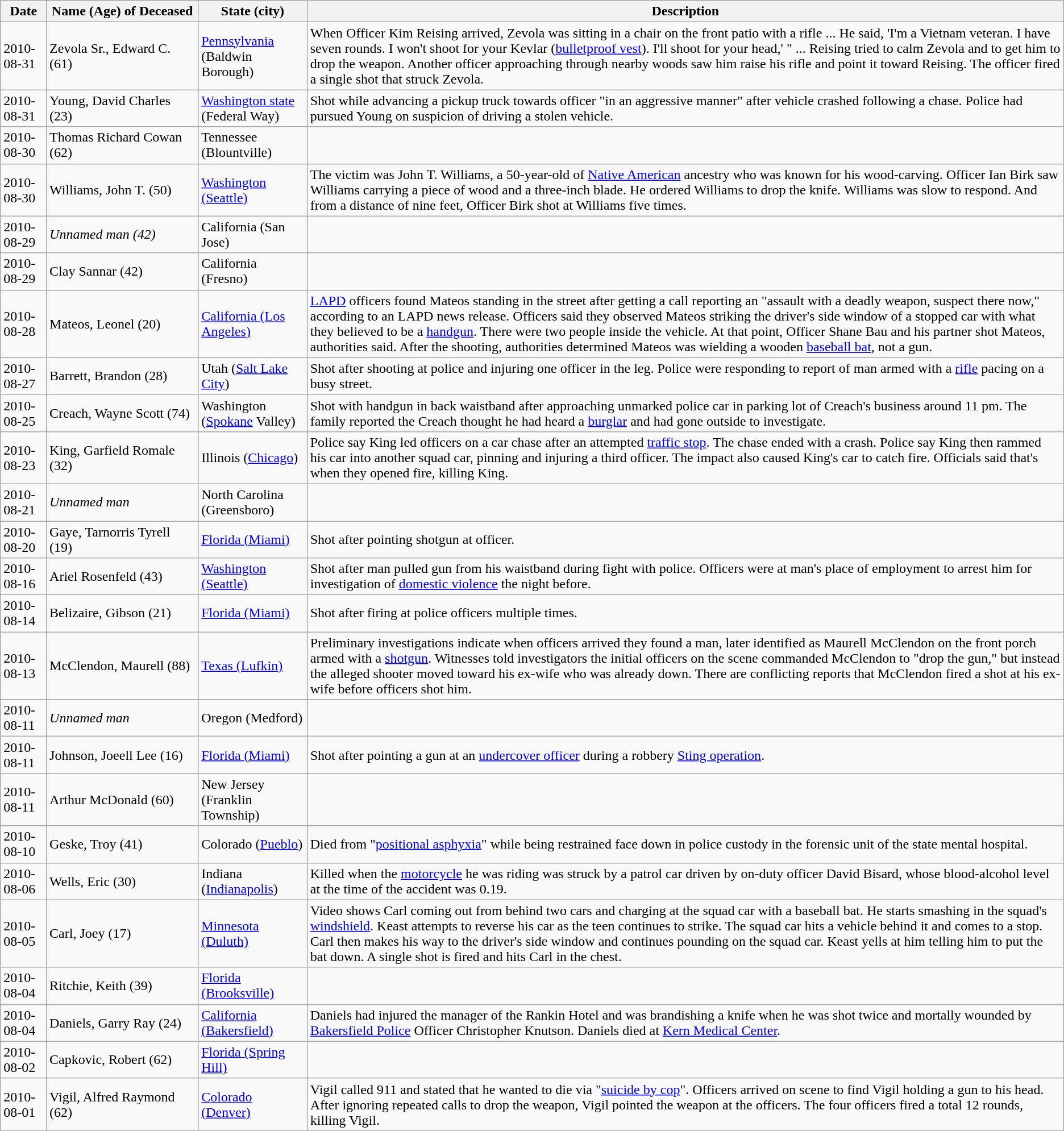<table class="wikitable sortable" border="1" id="killed">
<tr>
<th>Date</th>
<th nowrap>Name (Age) of Deceased</th>
<th>State (city)</th>
<th>Description</th>
</tr>
<tr>
<td>2010-08-31</td>
<td>Zevola Sr., Edward C. (61)</td>
<td><a href='#'>Pennsylvania</a> (Baldwin Borough)</td>
<td>When Officer Kim Reising arrived, Zevola was sitting in a chair on the front patio with a rifle ... He said, 'I'm a Vietnam veteran. I have seven rounds. I won't shoot for your Kevlar (<a href='#'>bulletproof vest</a>). I'll shoot for your head,' " ... Reising tried to calm Zevola and to get him to drop the weapon. Another officer approaching through nearby woods saw him raise his rifle and point it toward Reising. The officer fired a single shot that struck Zevola.</td>
</tr>
<tr>
<td>2010-08-31</td>
<td>Young, David Charles (23)</td>
<td><a href='#'>Washington state</a> (Federal Way)</td>
<td>Shot while advancing a pickup truck towards officer "in an aggressive manner" after vehicle crashed following a chase. Police had pursued Young on suspicion of driving a stolen vehicle.</td>
</tr>
<tr>
<td>2010-08-30</td>
<td>Thomas Richard Cowan (62)</td>
<td>Tennessee (Blountville)</td>
<td></td>
</tr>
<tr>
<td>2010-08-30</td>
<td>Williams, John T. (50)</td>
<td><a href='#'>Washington (Seattle)</a></td>
<td>The victim was John T. Williams, a 50-year-old of <a href='#'>Native American</a> ancestry who was known for his wood-carving. Officer Ian Birk saw Williams carrying a piece of wood and a three-inch blade. He ordered Williams to drop the knife. Williams was slow to respond. And from a distance of nine feet, Officer Birk shot at Williams five times.</td>
</tr>
<tr>
<td>2010-08-29</td>
<td><em>Unnamed man (42)</em></td>
<td>California (San Jose)</td>
<td></td>
</tr>
<tr>
<td>2010-08-29</td>
<td>Clay Sannar (42)</td>
<td>California (Fresno)</td>
<td></td>
</tr>
<tr>
<td>2010-08-28</td>
<td>Mateos, Leonel (20)</td>
<td><a href='#'>California (Los Angeles)</a></td>
<td><a href='#'>LAPD</a> officers found Mateos standing in the street after getting a call reporting an "assault with a deadly weapon, suspect there now," according to an LAPD news release. Officers said they observed Mateos striking the driver's side window of a stopped car with what they believed to be a <a href='#'>handgun</a>. There were two people inside the vehicle. At that point, Officer Shane Bau and his partner shot Mateos, authorities said. After the shooting, authorities determined Mateos was wielding a wooden <a href='#'>baseball bat</a>, not a gun.</td>
</tr>
<tr>
<td>2010-08-27</td>
<td>Barrett, Brandon (28)</td>
<td>Utah (<a href='#'>Salt Lake City</a>)</td>
<td>Shot after shooting at police and injuring one officer in the leg.   Police were responding to report of man armed with a <a href='#'>rifle</a> pacing on a busy street.</td>
</tr>
<tr>
<td>2010-08-25</td>
<td>Creach, Wayne Scott (74)</td>
<td>Washington (<a href='#'>Spokane</a> Valley)</td>
<td>Shot with handgun in back waistband after approaching unmarked police car in parking lot of Creach's business around 11 pm.  The family reported the Creach thought he had heard a <a href='#'>burglar</a> and had gone outside to investigate.</td>
</tr>
<tr>
<td>2010-08-23</td>
<td>King, Garfield Romale (32)</td>
<td>Illinois (<a href='#'>Chicago</a>)</td>
<td>Police say King led officers on a car chase after an attempted <a href='#'>traffic stop</a>. The chase ended with a crash. Police say King then rammed his car into another squad car, pinning and injuring a third officer. The impact also caused King's car to catch fire. Officials said that's when they opened fire, killing King.</td>
</tr>
<tr>
<td>2010-08-21</td>
<td><em>Unnamed man</em></td>
<td>North Carolina (Greensboro)</td>
<td></td>
</tr>
<tr>
<td>2010-08-20</td>
<td>Gaye, Tarnorris Tyrell (19)</td>
<td><a href='#'>Florida (Miami)</a></td>
<td>Shot after pointing shotgun at officer.</td>
</tr>
<tr>
<td>2010-08-16</td>
<td>Ariel Rosenfeld (43)</td>
<td><a href='#'>Washington (Seattle)</a></td>
<td>Shot after man pulled gun from his waistband during fight with police.  Officers were at man's place of employment to arrest him for investigation of <a href='#'>domestic violence</a> the night before.</td>
</tr>
<tr>
<td>2010-08-14</td>
<td>Belizaire, Gibson (21)</td>
<td><a href='#'>Florida (Miami)</a></td>
<td>Shot after firing at police officers multiple times.</td>
</tr>
<tr>
<td>2010-08-13</td>
<td>McClendon, Maurell (88)</td>
<td><a href='#'>Texas (Lufkin)</a></td>
<td>Preliminary investigations indicate when officers arrived they found a man, later identified as Maurell McClendon on the front porch armed with a <a href='#'>shotgun</a>. Witnesses told investigators the initial officers on the scene commanded McClendon to "drop the gun," but instead the alleged shooter moved toward his ex-wife who was already down. There are conflicting reports that McClendon fired a shot at his ex-wife before officers shot him.</td>
</tr>
<tr>
<td>2010-08-11</td>
<td><em>Unnamed man</em></td>
<td>Oregon (Medford)</td>
<td></td>
</tr>
<tr>
<td>2010-08-11</td>
<td>Johnson, Joeell Lee (16)</td>
<td><a href='#'>Florida (Miami)</a></td>
<td>Shot after pointing a gun at an <a href='#'>undercover officer</a> during a robbery <a href='#'>Sting operation</a>.</td>
</tr>
<tr>
<td>2010-08-11</td>
<td>Arthur McDonald (60)</td>
<td>New Jersey (Franklin Township)</td>
<td></td>
</tr>
<tr>
<td>2010-08-10</td>
<td>Geske, Troy (41)</td>
<td>Colorado (<a href='#'>Pueblo</a>)</td>
<td>Died from "<a href='#'>positional asphyxia</a>" while being restrained face down in police custody in the forensic unit of the state mental hospital.</td>
</tr>
<tr>
<td>2010-08-06</td>
<td>Wells, Eric (30)</td>
<td>Indiana (<a href='#'>Indianapolis</a>)</td>
<td>Killed when the <a href='#'>motorcycle</a> he was riding was struck by a patrol car driven by on-duty officer David Bisard, whose blood-alcohol level at the time of the accident was 0.19.</td>
</tr>
<tr>
<td>2010-08-05</td>
<td>Carl, Joey (17)</td>
<td><a href='#'>Minnesota (Duluth)</a></td>
<td>Video shows Carl coming out from behind two cars and charging at the squad car with a baseball bat. He starts smashing in the squad's <a href='#'>windshield</a>. Keast attempts to reverse his car as the teen continues to strike. The squad car hits a vehicle behind it and comes to a stop. Carl then makes his way to the driver's side window and continues pounding on the squad car. Keast yells at him telling him to put the bat down. A single shot is fired and hits Carl in the chest.</td>
</tr>
<tr>
<td>2010-08-04</td>
<td>Ritchie, Keith (39)</td>
<td><a href='#'>Florida (Brooksville)</a></td>
<td></td>
</tr>
<tr>
<td>2010-08-04</td>
<td>Daniels, Garry Ray (24)</td>
<td><a href='#'>California (Bakersfield)</a></td>
<td>Daniels had injured the manager of the Rankin Hotel and was brandishing a knife when he was shot twice and mortally wounded by <a href='#'>Bakersfield Police</a> Officer Christopher Knutson.  Daniels died at <a href='#'>Kern Medical Center</a>.</td>
</tr>
<tr>
<td>2010-08-02</td>
<td>Capkovic, Robert (62)</td>
<td><a href='#'>Florida (Spring Hill)</a></td>
<td></td>
</tr>
<tr>
<td>2010-08-01</td>
<td>Vigil, Alfred Raymond (62)</td>
<td><a href='#'>Colorado (Denver)</a></td>
<td>Vigil called 911 and stated that he wanted to die via "<a href='#'>suicide by cop</a>". Officers arrived on scene to find Vigil holding a gun to his head. After ignoring repeated calls to drop the weapon, Vigil pointed the weapon at the officers. The four officers fired a total 12 rounds, killing Vigil.</td>
</tr>
</table>
